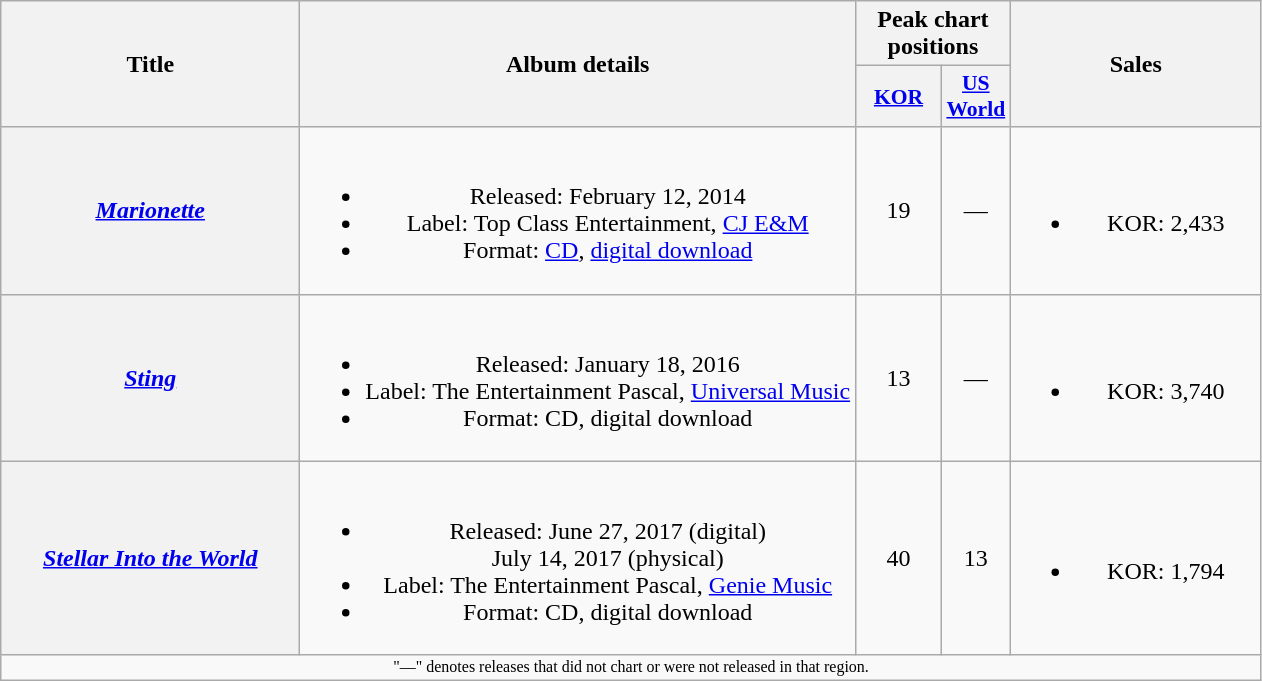<table class="wikitable plainrowheaders" style="text-align:center;">
<tr>
<th scope="col" rowspan="2" style="width:12em;">Title</th>
<th scope="col" rowspan="2">Album details</th>
<th scope="col" colspan="2">Peak chart<br>positions</th>
<th scope="col" rowspan="2" style="width:10em;">Sales</th>
</tr>
<tr>
<th scope="col" style="width:3.5em;font-size:90%;"><a href='#'>KOR</a><br></th>
<th scope="col" style="width:2.5em;font-size:90%;"><a href='#'>US World</a><br></th>
</tr>
<tr>
<th scope="row"><em><a href='#'>Marionette</a></em></th>
<td><br><ul><li>Released: February 12, 2014</li><li>Label: Top Class Entertainment, <a href='#'>CJ E&M</a></li><li>Format: <a href='#'>CD</a>, <a href='#'>digital download</a></li></ul></td>
<td>19</td>
<td>—</td>
<td><br><ul><li>KOR: 2,433</li></ul></td>
</tr>
<tr>
<th scope="row"><em><a href='#'>Sting</a></em></th>
<td><br><ul><li>Released: January 18, 2016</li><li>Label: The Entertainment Pascal, <a href='#'>Universal Music</a></li><li>Format: CD, digital download</li></ul></td>
<td>13</td>
<td>—</td>
<td><br><ul><li>KOR:  3,740</li></ul></td>
</tr>
<tr>
<th scope="row"><em><a href='#'>Stellar Into the World</a></em></th>
<td><br><ul><li>Released: June 27, 2017 (digital)<br>July 14, 2017 (physical)</li><li>Label: The Entertainment Pascal, <a href='#'>Genie Music</a></li><li>Format: CD, digital download</li></ul></td>
<td>40</td>
<td>13</td>
<td><br><ul><li>KOR: 1,794</li></ul></td>
</tr>
<tr>
<td colspan="5" style="font-size:8pt">"—" denotes releases that did not chart or were not released in that region.</td>
</tr>
</table>
